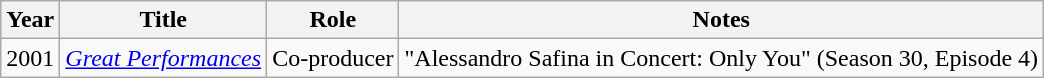<table class="wikitable sortable">
<tr>
<th>Year</th>
<th>Title</th>
<th>Role</th>
<th>Notes</th>
</tr>
<tr>
<td>2001</td>
<td><em><a href='#'>Great Performances</a></em></td>
<td>Co-producer</td>
<td>"Alessandro Safina in Concert: Only You" (Season 30, Episode 4)</td>
</tr>
</table>
